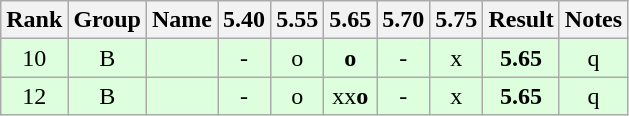<table class="wikitable sortable">
<tr>
<th>Rank</th>
<th>Group</th>
<th>Name</th>
<th>5.40</th>
<th>5.55</th>
<th>5.65</th>
<th>5.70</th>
<th>5.75</th>
<th>Result</th>
<th>Notes</th>
</tr>
<tr align="center" style="background:#ddffdd;">
<td>10</td>
<td>B</td>
<td align="left"></td>
<td>-</td>
<td>o</td>
<td><strong>o</strong></td>
<td>-</td>
<td>x</td>
<td><strong>5.65</strong></td>
<td>q</td>
</tr>
<tr align="center" style="background:#ddffdd;">
<td>12</td>
<td>B</td>
<td align="left"></td>
<td>-</td>
<td>o</td>
<td>xx<strong>o</strong></td>
<td>-</td>
<td>x</td>
<td><strong>5.65</strong></td>
<td>q</td>
</tr>
</table>
